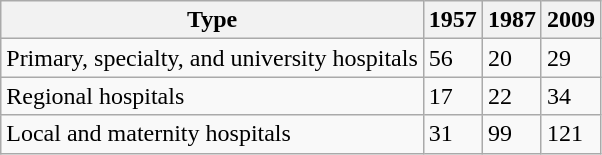<table class="wikitable plainrowheaders" summary="Number of Hospitals in Tunisia by Type">
<tr>
<th>Type</th>
<th>1957</th>
<th>1987</th>
<th>2009</th>
</tr>
<tr>
<td>Primary, specialty, and university hospitals</td>
<td>56</td>
<td>20</td>
<td>29</td>
</tr>
<tr>
<td>Regional hospitals</td>
<td>17</td>
<td>22</td>
<td>34</td>
</tr>
<tr>
<td>Local and maternity hospitals</td>
<td>31</td>
<td>99</td>
<td>121</td>
</tr>
</table>
